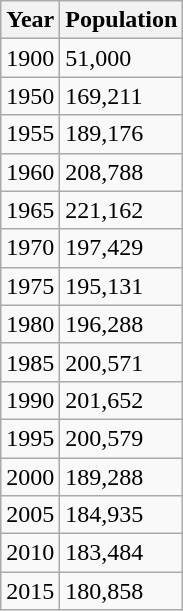<table class="wikitable" style="margin:auto; margin-left:20px;">
<tr>
<th>Year</th>
<th>Population</th>
</tr>
<tr>
<td>1900</td>
<td>51,000</td>
</tr>
<tr>
<td>1950</td>
<td>169,211</td>
</tr>
<tr>
<td>1955</td>
<td>189,176</td>
</tr>
<tr>
<td>1960</td>
<td>208,788</td>
</tr>
<tr>
<td>1965</td>
<td>221,162</td>
</tr>
<tr>
<td>1970</td>
<td>197,429</td>
</tr>
<tr>
<td>1975</td>
<td>195,131</td>
</tr>
<tr>
<td>1980</td>
<td>196,288</td>
</tr>
<tr>
<td>1985</td>
<td>200,571</td>
</tr>
<tr>
<td>1990</td>
<td>201,652</td>
</tr>
<tr>
<td>1995</td>
<td>200,579</td>
</tr>
<tr>
<td>2000</td>
<td>189,288</td>
</tr>
<tr>
<td>2005</td>
<td>184,935</td>
</tr>
<tr>
<td>2010</td>
<td>183,484</td>
</tr>
<tr>
<td>2015</td>
<td>180,858</td>
</tr>
</table>
